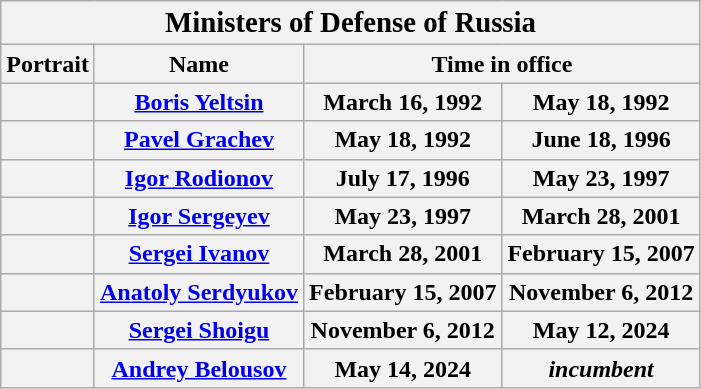<table class="wikitable">
<tr>
<th colspan="4"><big>Ministers of Defense of Russia</big></th>
</tr>
<tr>
<th>Portrait</th>
<th>Name</th>
<th colspan="2">Time in office</th>
</tr>
<tr>
<th></th>
<th><a href='#'>Boris Yeltsin</a></th>
<th>March 16, 1992</th>
<th>May 18, 1992</th>
</tr>
<tr>
<th></th>
<th><a href='#'>Pavel Grachev</a></th>
<th>May 18, 1992</th>
<th>June 18, 1996</th>
</tr>
<tr>
<th></th>
<th><a href='#'>Igor Rodionov</a></th>
<th>July 17, 1996</th>
<th>May 23, 1997</th>
</tr>
<tr>
<th></th>
<th><a href='#'>Igor Sergeyev</a></th>
<th>May 23, 1997</th>
<th>March 28, 2001</th>
</tr>
<tr>
<th></th>
<th><a href='#'>Sergei Ivanov</a></th>
<th>March 28, 2001</th>
<th>February 15, 2007</th>
</tr>
<tr>
<th></th>
<th><a href='#'>Anatoly Serdyukov</a></th>
<th>February 15, 2007</th>
<th>November 6, 2012</th>
</tr>
<tr>
<th></th>
<th><a href='#'>Sergei Shoigu</a></th>
<th>November 6, 2012</th>
<th>May 12, 2024</th>
</tr>
<tr>
<th></th>
<th><a href='#'>Andrey Belousov</a></th>
<th>May 14, 2024</th>
<th><em>incumbent</em></th>
</tr>
</table>
